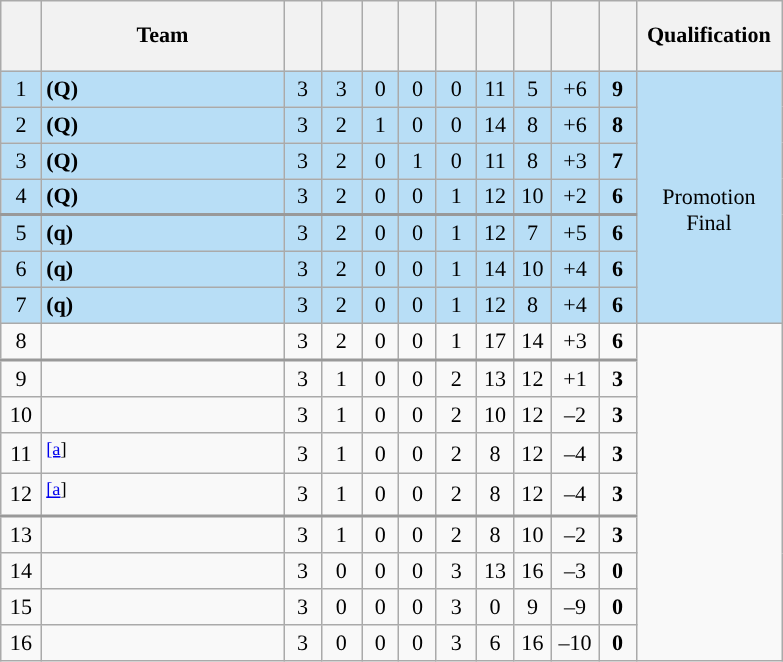<table class="wikitable" style="text-align: center; font-size: 92%;">
<tr>
<th height=40 width="20"></th>
<th width="155">Team</th>
<th width="18"></th>
<th width="20"></th>
<th width="18"></th>
<th width="18"></th>
<th width="20"></th>
<th width="18"></th>
<th width="18"></th>
<th width="25"></th>
<th width="18"></th>
<th width=90>Qualification</th>
</tr>
<tr style="background-color: #b8def6">
<td>1</td>
<td align=left> <strong>(Q)</strong> </td>
<td>3</td>
<td>3</td>
<td>0</td>
<td>0</td>
<td>0</td>
<td>11</td>
<td>5</td>
<td>+6</td>
<td><strong>9</strong></td>
<td rowspan="7"><br>Promotion<br>Final</td>
</tr>
<tr style="background-color: #b8def6">
<td>2</td>
<td align=left> <strong>(Q)</strong> </td>
<td>3</td>
<td>2</td>
<td>1</td>
<td>0</td>
<td>0</td>
<td>14</td>
<td>8</td>
<td>+6</td>
<td><strong>8</strong></td>
</tr>
<tr style="background-color: #b8def6">
<td>3</td>
<td align=left> <strong>(Q)</strong> </td>
<td>3</td>
<td>2</td>
<td>0</td>
<td>1</td>
<td>0</td>
<td>11</td>
<td>8</td>
<td>+3</td>
<td><strong>7</strong></td>
</tr>
<tr style="background-color: #b8def6;  border-bottom: 2px solid #999999">
<td>4</td>
<td align=left> <strong>(Q)</strong> </td>
<td>3</td>
<td>2</td>
<td>0</td>
<td>0</td>
<td>1</td>
<td>12</td>
<td>10</td>
<td>+2</td>
<td><strong>6</strong></td>
</tr>
<tr style="background-color: #b8def6">
<td>5</td>
<td align=left> <strong>(q)</strong> </td>
<td>3</td>
<td>2</td>
<td>0</td>
<td>0</td>
<td>1</td>
<td>12</td>
<td>7</td>
<td>+5</td>
<td><strong>6</strong></td>
</tr>
<tr style="background-color: #b8def6">
<td>6</td>
<td align=left> <strong>(q)</strong> </td>
<td>3</td>
<td>2</td>
<td>0</td>
<td>0</td>
<td>1</td>
<td>14</td>
<td>10</td>
<td>+4</td>
<td><strong>6</strong></td>
</tr>
<tr style="background-color: #b8def6">
<td>7</td>
<td align=left> <strong>(q)</strong> </td>
<td>3</td>
<td>2</td>
<td>0</td>
<td>0</td>
<td>1</td>
<td>12</td>
<td>8</td>
<td>+4</td>
<td><strong>6</strong></td>
</tr>
<tr>
<td>8</td>
<td align=left> </td>
<td>3</td>
<td>2</td>
<td>0</td>
<td>0</td>
<td>1</td>
<td>17</td>
<td>14</td>
<td>+3</td>
<td><strong>6</strong></td>
<td rowspan="9"></td>
</tr>
<tr style="border-top: 2px solid #999999">
<td>9</td>
<td align=left> </td>
<td>3</td>
<td>1</td>
<td>0</td>
<td>0</td>
<td>2</td>
<td>13</td>
<td>12</td>
<td>+1</td>
<td><strong>3</strong></td>
</tr>
<tr>
<td>10</td>
<td align=left> </td>
<td>3</td>
<td>1</td>
<td>0</td>
<td>0</td>
<td>2</td>
<td>10</td>
<td>12</td>
<td>–2</td>
<td><strong>3</strong></td>
</tr>
<tr>
<td>11</td>
<td align=left><sup><a href='#'>[a</a>]</sup> </td>
<td>3</td>
<td>1</td>
<td>0</td>
<td>0</td>
<td>2</td>
<td>8</td>
<td>12</td>
<td>–4</td>
<td><strong>3</strong></td>
</tr>
<tr style="border-bottom: 2px solid #999999">
<td>12</td>
<td align=left><sup><a href='#'>[a</a>]</sup> </td>
<td>3</td>
<td>1</td>
<td>0</td>
<td>0</td>
<td>2</td>
<td>8</td>
<td>12</td>
<td>–4</td>
<td><strong>3</strong></td>
</tr>
<tr>
<td>13</td>
<td align=left> </td>
<td>3</td>
<td>1</td>
<td>0</td>
<td>0</td>
<td>2</td>
<td>8</td>
<td>10</td>
<td>–2</td>
<td><strong>3</strong></td>
</tr>
<tr>
<td>14</td>
<td align=left> </td>
<td>3</td>
<td>0</td>
<td>0</td>
<td>0</td>
<td>3</td>
<td>13</td>
<td>16</td>
<td>–3</td>
<td><strong>0</strong></td>
</tr>
<tr>
<td>15</td>
<td align=left> </td>
<td>3</td>
<td>0</td>
<td>0</td>
<td>0</td>
<td>3</td>
<td>0</td>
<td>9</td>
<td>–9</td>
<td><strong>0</strong></td>
</tr>
<tr>
<td>16</td>
<td align=left> </td>
<td>3</td>
<td>0</td>
<td>0</td>
<td>0</td>
<td>3</td>
<td>6</td>
<td>16</td>
<td>–10</td>
<td><strong>0</strong></td>
</tr>
</table>
